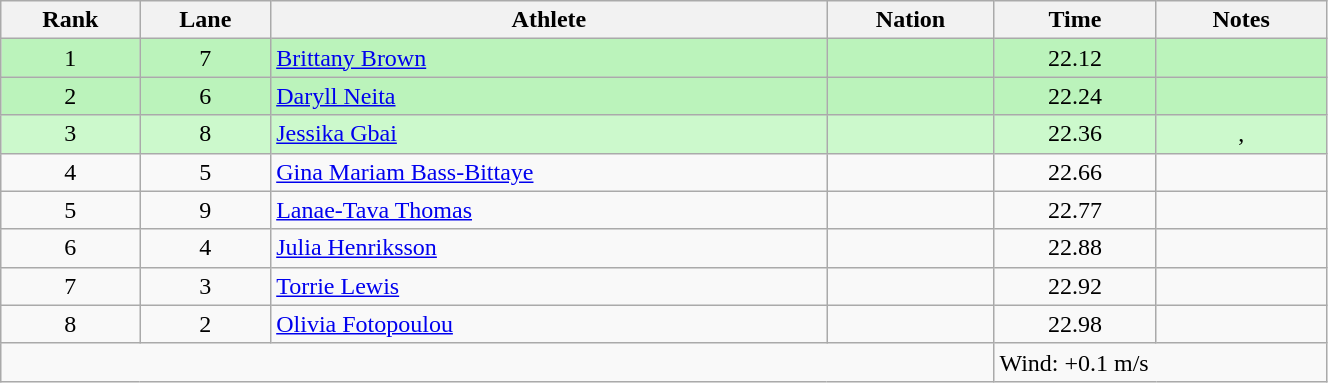<table class="wikitable sortable" style="text-align:center;width: 70%;">
<tr>
<th>Rank</th>
<th>Lane</th>
<th>Athlete</th>
<th>Nation</th>
<th>Time</th>
<th>Notes</th>
</tr>
<tr bgcolor=bbf3bb>
<td>1</td>
<td>7</td>
<td align=left><a href='#'>Brittany Brown</a></td>
<td align=left></td>
<td>22.12</td>
<td></td>
</tr>
<tr bgcolor=bbf3bb>
<td>2</td>
<td>6</td>
<td align=left><a href='#'>Daryll Neita</a></td>
<td align=left></td>
<td>22.24</td>
<td></td>
</tr>
<tr bgcolor=ccf9cc>
<td>3</td>
<td>8</td>
<td align=left><a href='#'>Jessika Gbai</a></td>
<td align=left></td>
<td>22.36</td>
<td>, </td>
</tr>
<tr>
<td>4</td>
<td>5</td>
<td align=left><a href='#'>Gina Mariam Bass-Bittaye</a></td>
<td align=left></td>
<td>22.66</td>
<td></td>
</tr>
<tr>
<td>5</td>
<td>9</td>
<td align=left><a href='#'>Lanae-Tava Thomas</a></td>
<td align=left></td>
<td>22.77</td>
<td></td>
</tr>
<tr>
<td>6</td>
<td>4</td>
<td align=left><a href='#'>Julia Henriksson</a></td>
<td align=left></td>
<td>22.88</td>
<td></td>
</tr>
<tr>
<td>7</td>
<td>3</td>
<td align=left><a href='#'>Torrie Lewis</a></td>
<td align=left></td>
<td>22.92</td>
<td></td>
</tr>
<tr>
<td>8</td>
<td>2</td>
<td align=left><a href='#'>Olivia Fotopoulou</a></td>
<td align=left></td>
<td>22.98</td>
<td></td>
</tr>
<tr class="sortbottom">
<td colspan="4"></td>
<td colspan="2" style="text-align:left;">Wind: +0.1 m/s</td>
</tr>
</table>
